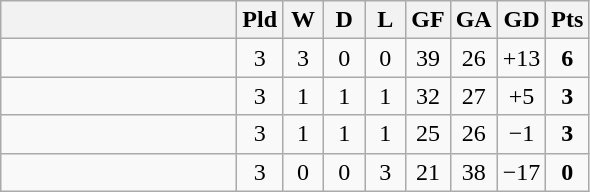<table class="wikitable" style="text-align:center;">
<tr>
<th width=150></th>
<th width=20>Pld</th>
<th width=20>W</th>
<th width=20>D</th>
<th width=20>L</th>
<th width=20>GF</th>
<th width=20>GA</th>
<th width=20>GD</th>
<th width=20>Pts</th>
</tr>
<tr>
<td align="left"></td>
<td>3</td>
<td>3</td>
<td>0</td>
<td>0</td>
<td>39</td>
<td>26</td>
<td>+13</td>
<td><strong>6</strong></td>
</tr>
<tr>
<td align="left"></td>
<td>3</td>
<td>1</td>
<td>1</td>
<td>1</td>
<td>32</td>
<td>27</td>
<td>+5</td>
<td><strong>3</strong></td>
</tr>
<tr>
<td align="left"></td>
<td>3</td>
<td>1</td>
<td>1</td>
<td>1</td>
<td>25</td>
<td>26</td>
<td>−1</td>
<td><strong>3</strong></td>
</tr>
<tr>
<td align="left"></td>
<td>3</td>
<td>0</td>
<td>0</td>
<td>3</td>
<td>21</td>
<td>38</td>
<td>−17</td>
<td><strong>0</strong></td>
</tr>
</table>
